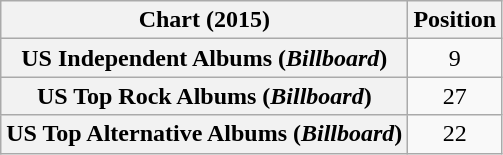<table class="wikitable sortable plainrowheaders" style="text-align:center;">
<tr>
<th scope="col">Chart (2015)</th>
<th scope="col">Position</th>
</tr>
<tr>
<th scope="row">US Independent Albums (<em>Billboard</em>)</th>
<td>9</td>
</tr>
<tr>
<th scope="row">US Top Rock Albums (<em>Billboard</em>)</th>
<td>27</td>
</tr>
<tr>
<th scope="row">US Top Alternative Albums (<em>Billboard</em>)</th>
<td>22</td>
</tr>
</table>
